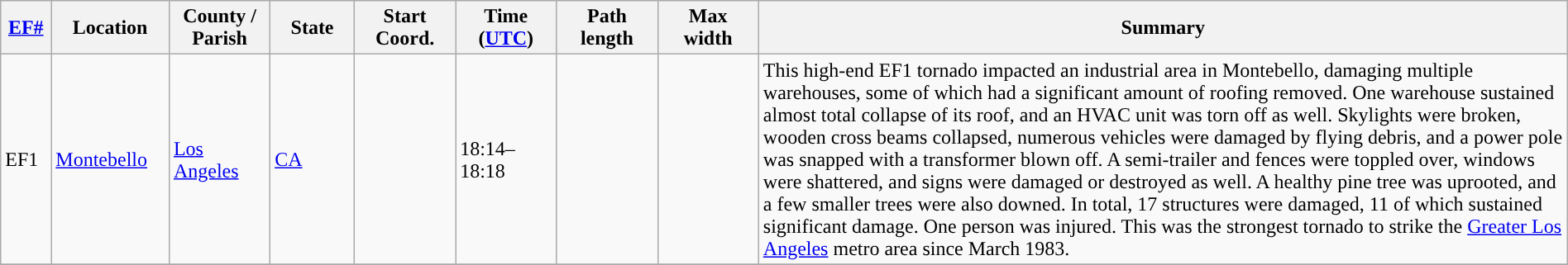<table class="wikitable sortable" style="width:100%;">
<tr>
<th scope="col"  style="width:3%; text-align:center;"><a href='#'>EF#</a></th>
<th scope="col"  style="width:7%; text-align:center;" class="unsortable">Location</th>
<th scope="col"  style="width:6%; text-align:center;" class="unsortable">County / Parish</th>
<th scope="col"  style="width:5%; text-align:center;">State</th>
<th scope="col"  style="width:6%; text-align:center;">Start Coord.</th>
<th scope="col"  style="width:6%; text-align:center;">Time (<a href='#'>UTC</a>)</th>
<th scope="col"  style="width:6%; text-align:center;">Path length</th>
<th scope="col"  style="width:6%; text-align:center;">Max width</th>
<th scope="col" class="unsortable" style="width:48%; text-align:center;">Summary</th>
</tr>
<tr>
<td>EF1</td>
<td><a href='#'>Montebello</a></td>
<td><a href='#'>Los Angeles</a></td>
<td><a href='#'>CA</a></td>
<td></td>
<td>18:14–18:18</td>
<td></td>
<td></td>
<td>This high-end EF1 tornado impacted an industrial area in Montebello, damaging multiple warehouses, some of which had a significant amount of roofing removed. One warehouse sustained almost total collapse of its roof, and an HVAC unit was torn off as well. Skylights were broken, wooden cross beams collapsed, numerous vehicles were damaged by flying debris, and a power pole was snapped with a transformer blown off. A semi-trailer and fences were toppled over, windows were shattered, and signs were damaged or destroyed as well. A healthy pine tree was uprooted, and a few smaller trees were also downed. In total, 17 structures were damaged, 11 of which sustained significant damage. One person was injured. This was the strongest tornado to strike the <a href='#'>Greater Los Angeles</a> metro area since March 1983.</td>
</tr>
<tr>
</tr>
</table>
